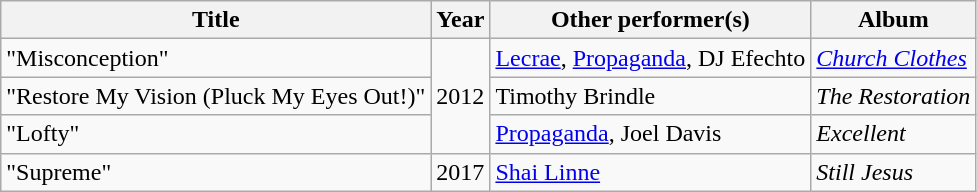<table class="wikitable">
<tr>
<th>Title</th>
<th>Year</th>
<th>Other performer(s)</th>
<th>Album</th>
</tr>
<tr>
<td>"Misconception"</td>
<td rowspan="3">2012</td>
<td><a href='#'>Lecrae</a>, <a href='#'>Propaganda</a>, DJ Efechto</td>
<td><em><a href='#'>Church Clothes</a></em></td>
</tr>
<tr>
<td>"Restore My Vision (Pluck My Eyes Out!)"</td>
<td>Timothy Brindle</td>
<td><em>The Restoration</em></td>
</tr>
<tr>
<td>"Lofty"</td>
<td><a href='#'>Propaganda</a>, Joel Davis</td>
<td><em>Excellent</em></td>
</tr>
<tr>
<td>"Supreme"</td>
<td>2017</td>
<td><a href='#'>Shai Linne</a></td>
<td><em>Still Jesus</em></td>
</tr>
</table>
